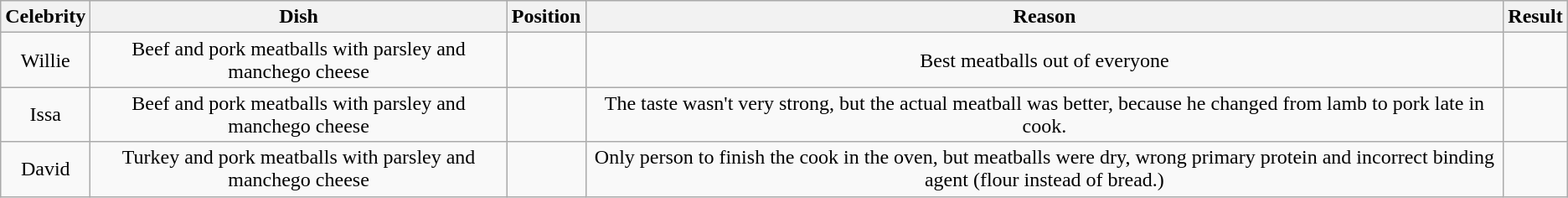<table class="wikitable plainrowheaders" style="text-align:center;">
<tr>
<th>Celebrity</th>
<th>Dish</th>
<th>Position</th>
<th>Reason</th>
<th>Result </th>
</tr>
<tr>
<td>Willie</td>
<td>Beef and pork meatballs with parsley and manchego cheese</td>
<td></td>
<td>Best meatballs out of everyone</td>
<td></td>
</tr>
<tr>
<td>Issa</td>
<td>Beef and pork meatballs with parsley and manchego cheese</td>
<td></td>
<td>The taste wasn't very strong, but the actual meatball was better, because he changed from lamb to pork late in cook.</td>
<td></td>
</tr>
<tr>
<td>David</td>
<td>Turkey and pork meatballs with parsley and manchego cheese</td>
<td></td>
<td>Only person to finish the cook in the oven, but meatballs were dry, wrong primary protein and incorrect binding agent (flour instead of bread.)</td>
<td></td>
</tr>
</table>
